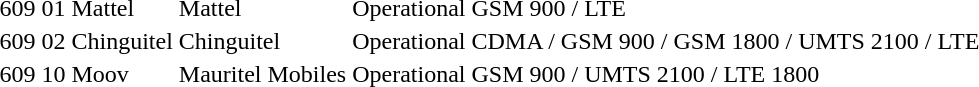<table>
<tr>
<td>609</td>
<td>01</td>
<td>Mattel</td>
<td>Mattel</td>
<td>Operational</td>
<td>GSM 900 / LTE</td>
<td></td>
</tr>
<tr>
<td>609</td>
<td>02</td>
<td>Chinguitel</td>
<td>Chinguitel</td>
<td>Operational</td>
<td>CDMA / GSM 900 / GSM 1800 / UMTS 2100 / LTE</td>
<td></td>
</tr>
<tr>
<td>609</td>
<td>10</td>
<td>Moov</td>
<td>Mauritel Mobiles</td>
<td>Operational</td>
<td>GSM 900 / UMTS 2100 / LTE 1800</td>
<td></td>
</tr>
</table>
